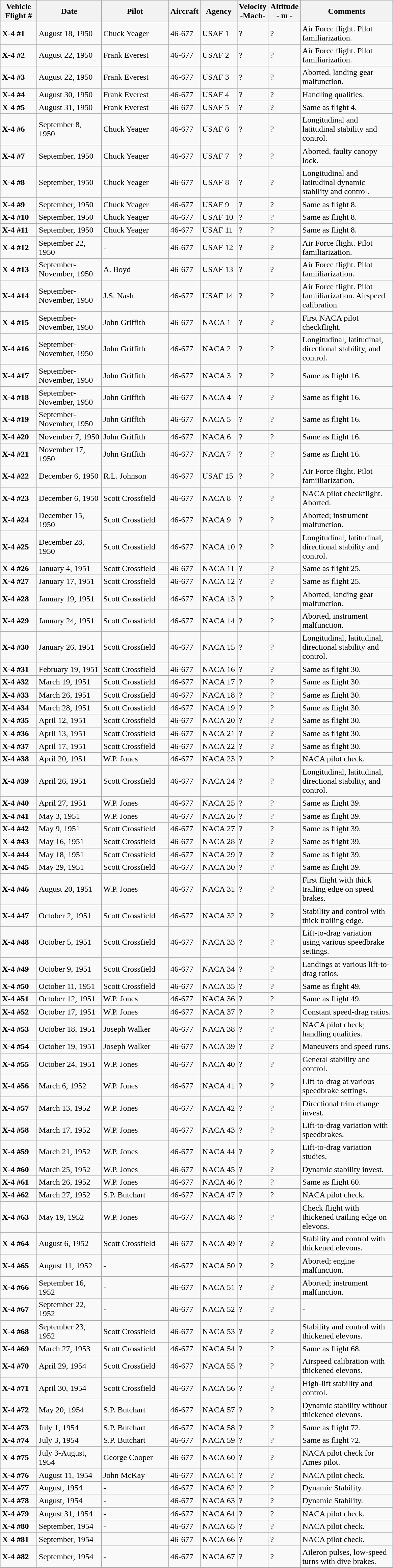<table class="wikitable">
<tr>
<th width="65">Vehicle<br>Flight #</th>
<th width="120">Date</th>
<th width="125">Pilot</th>
<th width="50">Aircraft</th>
<th width="65">Agency</th>
<th width="50">Velocity<br>-Mach-</th>
<th width="50">Altitude<br>- m -</th>
<th width="175">Comments</th>
</tr>
<tr>
<td><strong>X-4 #1</strong></td>
<td>August 18, 1950</td>
<td>Chuck Yeager</td>
<td>46-677</td>
<td>USAF 1</td>
<td>?</td>
<td>?</td>
<td>Air Force flight. Pilot familiarization.</td>
</tr>
<tr>
<td><strong>X-4 #2</strong></td>
<td>August 22, 1950</td>
<td>Frank Everest</td>
<td>46-677</td>
<td>USAF 2</td>
<td>?</td>
<td>?</td>
<td>Air Force flight. Pilot familiarization.</td>
</tr>
<tr>
<td><strong>X-4 #3</strong></td>
<td>August 22, 1950</td>
<td>Frank Everest</td>
<td>46-677</td>
<td>USAF 3</td>
<td>?</td>
<td>?</td>
<td>Aborted, landing gear malfunction.</td>
</tr>
<tr>
<td><strong>X-4 #4</strong></td>
<td>August 30, 1950</td>
<td>Frank Everest</td>
<td>46-677</td>
<td>USAF 4</td>
<td>?</td>
<td>?</td>
<td>Handling qualities.</td>
</tr>
<tr>
<td><strong>X-4 #5</strong></td>
<td>August 31, 1950</td>
<td>Frank Everest</td>
<td>46-677</td>
<td>USAF 5</td>
<td>?</td>
<td>?</td>
<td>Same as flight 4.</td>
</tr>
<tr>
<td><strong>X-4 #6</strong></td>
<td>September 8, 1950</td>
<td>Chuck Yeager</td>
<td>46-677</td>
<td>USAF 6</td>
<td>?</td>
<td>?</td>
<td>Longitudinal and latitudinal stability and control.</td>
</tr>
<tr>
<td><strong>X-4 #7</strong></td>
<td>September, 1950</td>
<td>Chuck Yeager</td>
<td>46-677</td>
<td>USAF 7</td>
<td>?</td>
<td>?</td>
<td>Aborted, faulty canopy lock.</td>
</tr>
<tr>
<td><strong>X-4 #8</strong></td>
<td>September, 1950</td>
<td>Chuck Yeager</td>
<td>46-677</td>
<td>USAF 8</td>
<td>?</td>
<td>?</td>
<td>Longitudinal and latitudinal dynamic stability and control.</td>
</tr>
<tr>
<td><strong>X-4 #9</strong></td>
<td>September, 1950</td>
<td>Chuck Yeager</td>
<td>46-677</td>
<td>USAF 9</td>
<td>?</td>
<td>?</td>
<td>Same as flight 8.</td>
</tr>
<tr>
<td><strong>X-4 #10</strong></td>
<td>September, 1950</td>
<td>Chuck Yeager</td>
<td>46-677</td>
<td>USAF 10</td>
<td>?</td>
<td>?</td>
<td>Same as flight 8.</td>
</tr>
<tr>
<td><strong>X-4 #11</strong></td>
<td>September, 1950</td>
<td>Chuck Yeager</td>
<td>46-677</td>
<td>USAF 11</td>
<td>?</td>
<td>?</td>
<td>Same as flight 8.</td>
</tr>
<tr>
<td><strong>X-4 #12</strong></td>
<td>September 22, 1950</td>
<td>-</td>
<td>46-677</td>
<td>USAF 12</td>
<td>?</td>
<td>?</td>
<td>Air Force flight. Pilot familiarization.</td>
</tr>
<tr>
<td><strong>X-4 #13</strong></td>
<td>September-November, 1950</td>
<td>A. Boyd</td>
<td>46-677</td>
<td>USAF 13</td>
<td>?</td>
<td>?</td>
<td>Air Force flight. Pilot famiiliarization.</td>
</tr>
<tr>
<td><strong>X-4 #14</strong></td>
<td>September-November, 1950</td>
<td>J.S. Nash</td>
<td>46-677</td>
<td>USAF 14</td>
<td>?</td>
<td>?</td>
<td>Air Force flight. Pilot famiiliarization. Airspeed calibration.</td>
</tr>
<tr>
<td><strong>X-4 #15</strong></td>
<td>September-November, 1950</td>
<td>John Griffith</td>
<td>46-677</td>
<td>NACA 1</td>
<td>?</td>
<td>?</td>
<td>First NACA pilot checkflight.</td>
</tr>
<tr>
<td><strong>X-4 #16</strong></td>
<td>September-November, 1950</td>
<td>John Griffith</td>
<td>46-677</td>
<td>NACA 2</td>
<td>?</td>
<td>?</td>
<td>Longitudinal, latitudinal, directional stability, and control.</td>
</tr>
<tr>
<td><strong>X-4 #17</strong></td>
<td>September-November, 1950</td>
<td>John Griffith</td>
<td>46-677</td>
<td>NACA 3</td>
<td>?</td>
<td>?</td>
<td>Same as flight 16.</td>
</tr>
<tr>
<td><strong>X-4 #18</strong></td>
<td>September-November, 1950</td>
<td>John Griffith</td>
<td>46-677</td>
<td>NACA 4</td>
<td>?</td>
<td>?</td>
<td>Same as flight 16.</td>
</tr>
<tr>
<td><strong>X-4 #19</strong></td>
<td>September-November, 1950</td>
<td>John Griffith</td>
<td>46-677</td>
<td>NACA 5</td>
<td>?</td>
<td>?</td>
<td>Same as flight 16.</td>
</tr>
<tr>
<td><strong>X-4 #20</strong></td>
<td>November 7, 1950</td>
<td>John Griffith</td>
<td>46-677</td>
<td>NACA 6</td>
<td>?</td>
<td>?</td>
<td>Same as flight 16.</td>
</tr>
<tr>
<td><strong>X-4 #21</strong></td>
<td>November 17, 1950</td>
<td>John Griffith</td>
<td>46-677</td>
<td>NACA 7</td>
<td>?</td>
<td>?</td>
<td>Same as flight 16.</td>
</tr>
<tr>
<td><strong>X-4 #22</strong></td>
<td>December 6, 1950</td>
<td>R.L. Johnson</td>
<td>46-677</td>
<td>USAF 15</td>
<td>?</td>
<td>?</td>
<td>Air Force flight. Pilot famiiliarization.</td>
</tr>
<tr>
<td><strong>X-4 #23</strong></td>
<td>December 6, 1950</td>
<td>Scott Crossfield</td>
<td>46-677</td>
<td>NACA 8</td>
<td>?</td>
<td>?</td>
<td>NACA pilot checkflight. Aborted.</td>
</tr>
<tr>
<td><strong>X-4 #24</strong></td>
<td>December 15, 1950</td>
<td>Scott Crossfield</td>
<td>46-677</td>
<td>NACA 9</td>
<td>?</td>
<td>?</td>
<td>Aborted; instrument malfunction.</td>
</tr>
<tr>
<td><strong>X-4 #25</strong></td>
<td>December 28, 1950</td>
<td>Scott Crossfield</td>
<td>46-677</td>
<td>NACA 10</td>
<td>?</td>
<td>?</td>
<td>Longitudinal, latitudinal, directional stability and control.</td>
</tr>
<tr>
<td><strong>X-4 #26</strong></td>
<td>January 4, 1951</td>
<td>Scott Crossfield</td>
<td>46-677</td>
<td>NACA 11</td>
<td>?</td>
<td>?</td>
<td>Same as flight 25.</td>
</tr>
<tr>
<td><strong>X-4 #27</strong></td>
<td>January 17, 1951</td>
<td>Scott Crossfield</td>
<td>46-677</td>
<td>NACA 12</td>
<td>?</td>
<td>?</td>
<td>Same as flight 25.</td>
</tr>
<tr>
<td><strong>X-4 #28</strong></td>
<td>January 19, 1951</td>
<td>Scott Crossfield</td>
<td>46-677</td>
<td>NACA 13</td>
<td>?</td>
<td>?</td>
<td>Aborted, landing gear malfunction.</td>
</tr>
<tr>
<td><strong>X-4 #29</strong></td>
<td>January 24, 1951</td>
<td>Scott Crossfield</td>
<td>46-677</td>
<td>NACA 14</td>
<td>?</td>
<td>?</td>
<td>Aborted, instrument malfunction.</td>
</tr>
<tr>
<td><strong>X-4 #30</strong></td>
<td>January 26, 1951</td>
<td>Scott Crossfield</td>
<td>46-677</td>
<td>NACA 15</td>
<td>?</td>
<td>?</td>
<td>Longitudinal, latitudinal, directional stability and control.</td>
</tr>
<tr>
<td><strong>X-4 #31</strong></td>
<td>February 19, 1951</td>
<td>Scott Crossfield</td>
<td>46-677</td>
<td>NACA 16</td>
<td>?</td>
<td>?</td>
<td>Same as flight 30.</td>
</tr>
<tr>
<td><strong>X-4 #32</strong></td>
<td>March 19, 1951</td>
<td>Scott Crossfield</td>
<td>46-677</td>
<td>NACA 17</td>
<td>?</td>
<td>?</td>
<td>Same as flight 30.</td>
</tr>
<tr>
<td><strong>X-4 #33</strong></td>
<td>March 26, 1951</td>
<td>Scott Crossfield</td>
<td>46-677</td>
<td>NACA 18</td>
<td>?</td>
<td>?</td>
<td>Same as flight 30.</td>
</tr>
<tr>
<td><strong>X-4 #34</strong></td>
<td>March 28, 1951</td>
<td>Scott Crossfield</td>
<td>46-677</td>
<td>NACA 19</td>
<td>?</td>
<td>?</td>
<td>Same as flight 30.</td>
</tr>
<tr>
<td><strong>X-4 #35</strong></td>
<td>April 12, 1951</td>
<td>Scott Crossfield</td>
<td>46-677</td>
<td>NACA 20</td>
<td>?</td>
<td>?</td>
<td>Same as flight 30.</td>
</tr>
<tr>
<td><strong>X-4 #36</strong></td>
<td>April 13, 1951</td>
<td>Scott Crossfield</td>
<td>46-677</td>
<td>NACA 21</td>
<td>?</td>
<td>?</td>
<td>Same as flight 30.</td>
</tr>
<tr>
<td><strong>X-4 #37</strong></td>
<td>April 17, 1951</td>
<td>Scott Crossfield</td>
<td>46-677</td>
<td>NACA 22</td>
<td>?</td>
<td>?</td>
<td>Same as flight 30.</td>
</tr>
<tr>
<td><strong>X-4 #38</strong></td>
<td>April 20, 1951</td>
<td>W.P. Jones</td>
<td>46-677</td>
<td>NACA 23</td>
<td>?</td>
<td>?</td>
<td>NACA pilot check.</td>
</tr>
<tr>
<td><strong>X-4 #39</strong></td>
<td>April 26, 1951</td>
<td>Scott Crossfield</td>
<td>46-677</td>
<td>NACA 24</td>
<td>?</td>
<td>?</td>
<td>Longitudinal, latitudinal, directional stability, and control.</td>
</tr>
<tr>
<td><strong>X-4 #40</strong></td>
<td>April 27, 1951</td>
<td>W.P. Jones</td>
<td>46-677</td>
<td>NACA 25</td>
<td>?</td>
<td>?</td>
<td>Same as flight 39.</td>
</tr>
<tr>
<td><strong>X-4 #41</strong></td>
<td>May 3, 1951</td>
<td>W.P. Jones</td>
<td>46-677</td>
<td>NACA 26</td>
<td>?</td>
<td>?</td>
<td>Same as flight 39.</td>
</tr>
<tr>
<td><strong>X-4 #42</strong></td>
<td>May 9, 1951</td>
<td>Scott Crossfield</td>
<td>46-677</td>
<td>NACA 27</td>
<td>?</td>
<td>?</td>
<td>Same as flight 39.</td>
</tr>
<tr>
<td><strong>X-4 #43</strong></td>
<td>May 16, 1951</td>
<td>Scott Crossfield</td>
<td>46-677</td>
<td>NACA 28</td>
<td>?</td>
<td>?</td>
<td>Same as flight 39.</td>
</tr>
<tr>
<td><strong>X-4 #44</strong></td>
<td>May 18, 1951</td>
<td>Scott Crossfield</td>
<td>46-677</td>
<td>NACA 29</td>
<td>?</td>
<td>?</td>
<td>Same as flight 39.</td>
</tr>
<tr>
<td><strong>X-4 #45</strong></td>
<td>May 29, 1951</td>
<td>Scott Crossfield</td>
<td>46-677</td>
<td>NACA 30</td>
<td>?</td>
<td>?</td>
<td>Same as flight 39.</td>
</tr>
<tr>
<td><strong>X-4 #46</strong></td>
<td>August 20, 1951</td>
<td>W.P. Jones</td>
<td>46-677</td>
<td>NACA 31</td>
<td>?</td>
<td>?</td>
<td>First flight with thick trailing edge on speed brakes.</td>
</tr>
<tr>
<td><strong>X-4 #47</strong></td>
<td>October 2, 1951</td>
<td>Scott Crossfield</td>
<td>46-677</td>
<td>NACA 32</td>
<td>?</td>
<td>?</td>
<td>Stability and control with thick trailing edge.</td>
</tr>
<tr>
<td><strong>X-4 #48</strong></td>
<td>October 5, 1951</td>
<td>Scott Crossfield</td>
<td>46-677</td>
<td>NACA 33</td>
<td>?</td>
<td>?</td>
<td>Lift-to-drag variation using various speedbrake settings.</td>
</tr>
<tr>
<td><strong>X-4 #49</strong></td>
<td>October 9, 1951</td>
<td>Scott Crossfield</td>
<td>46-677</td>
<td>NACA 34</td>
<td>?</td>
<td>?</td>
<td>Landings at various lift-to-drag ratios.</td>
</tr>
<tr>
<td><strong>X-4 #50</strong></td>
<td>October 11, 1951</td>
<td>Scott Crossfield</td>
<td>46-677</td>
<td>NACA 35</td>
<td>?</td>
<td>?</td>
<td>Same as flight 49.</td>
</tr>
<tr>
<td><strong>X-4 #51</strong></td>
<td>October 12, 1951</td>
<td>W.P. Jones</td>
<td>46-677</td>
<td>NACA 36</td>
<td>?</td>
<td>?</td>
<td>Same as flight 49.</td>
</tr>
<tr>
<td><strong>X-4 #52</strong></td>
<td>October 17, 1951</td>
<td>W.P. Jones</td>
<td>46-677</td>
<td>NACA 37</td>
<td>?</td>
<td>?</td>
<td>Constant speed-drag ratios.</td>
</tr>
<tr>
<td><strong>X-4 #53</strong></td>
<td>October 18, 1951</td>
<td>Joseph Walker</td>
<td>46-677</td>
<td>NACA 38</td>
<td>?</td>
<td>?</td>
<td>NACA pilot check; handling qualities.</td>
</tr>
<tr>
<td><strong>X-4 #54</strong></td>
<td>October 19, 1951</td>
<td>Joseph Walker</td>
<td>46-677</td>
<td>NACA 39</td>
<td>?</td>
<td>?</td>
<td>Maneuvers and speed runs.</td>
</tr>
<tr>
<td><strong>X-4 #55</strong></td>
<td>October 24, 1951</td>
<td>W.P. Jones</td>
<td>46-677</td>
<td>NACA 40</td>
<td>?</td>
<td>?</td>
<td>General stability and control.</td>
</tr>
<tr>
<td><strong>X-4 #56</strong></td>
<td>March 6, 1952</td>
<td>W.P. Jones</td>
<td>46-677</td>
<td>NACA 41</td>
<td>?</td>
<td>?</td>
<td>Lift-to-drag at various speedbrake settings.</td>
</tr>
<tr>
<td><strong>X-4 #57</strong></td>
<td>March 13, 1952</td>
<td>W.P. Jones</td>
<td>46-677</td>
<td>NACA 42</td>
<td>?</td>
<td>?</td>
<td>Directional trim change invest.</td>
</tr>
<tr>
<td><strong>X-4 #58</strong></td>
<td>March 17, 1952</td>
<td>W.P. Jones</td>
<td>46-677</td>
<td>NACA 43</td>
<td>?</td>
<td>?</td>
<td>Lift-to-drag variation with speedbrakes.</td>
</tr>
<tr>
<td><strong>X-4 #59</strong></td>
<td>March 21, 1952</td>
<td>W.P. Jones</td>
<td>46-677</td>
<td>NACA 44</td>
<td>?</td>
<td>?</td>
<td>Lift-to-drag variation studies.</td>
</tr>
<tr>
<td><strong>X-4 #60</strong></td>
<td>March 25, 1952</td>
<td>W.P. Jones</td>
<td>46-677</td>
<td>NACA 45</td>
<td>?</td>
<td>?</td>
<td>Dynamic stability invest.</td>
</tr>
<tr>
<td><strong>X-4 #61</strong></td>
<td>March 26, 1952</td>
<td>W.P. Jones</td>
<td>46-677</td>
<td>NACA 46</td>
<td>?</td>
<td>?</td>
<td>Same as flight 60.</td>
</tr>
<tr>
<td><strong>X-4 #62</strong></td>
<td>March 27, 1952</td>
<td>S.P. Butchart</td>
<td>46-677</td>
<td>NACA 47</td>
<td>?</td>
<td>?</td>
<td>NACA pilot check.</td>
</tr>
<tr>
<td><strong>X-4 #63</strong></td>
<td>May 19, 1952</td>
<td>W.P. Jones</td>
<td>46-677</td>
<td>NACA 48</td>
<td>?</td>
<td>?</td>
<td>Check flight with thickened trailing edge on elevons.</td>
</tr>
<tr>
<td><strong>X-4 #64</strong></td>
<td>August 6, 1952</td>
<td>Scott Crossfield</td>
<td>46-677</td>
<td>NACA 49</td>
<td>?</td>
<td>?</td>
<td>Stability and control with thickened elevons.</td>
</tr>
<tr>
<td><strong>X-4 #65</strong></td>
<td>August 11, 1952</td>
<td>-</td>
<td>46-677</td>
<td>NACA 50</td>
<td>?</td>
<td>?</td>
<td>Aborted; engine malfunction.</td>
</tr>
<tr>
<td><strong>X-4 #66</strong></td>
<td>September 16, 1952</td>
<td>-</td>
<td>46-677</td>
<td>NACA 51</td>
<td>?</td>
<td>?</td>
<td>Aborted; instrument malfunction.</td>
</tr>
<tr>
<td><strong>X-4 #67</strong></td>
<td>September 22, 1952</td>
<td>-</td>
<td>46-677</td>
<td>NACA 52</td>
<td>?</td>
<td>?</td>
<td>-</td>
</tr>
<tr>
<td><strong>X-4 #68</strong></td>
<td>September 23, 1952</td>
<td>Scott Crossfield</td>
<td>46-677</td>
<td>NACA 53</td>
<td>?</td>
<td>?</td>
<td>Stability and control with thickened elevons.</td>
</tr>
<tr>
<td><strong>X-4 #69</strong></td>
<td>March 27, 1953</td>
<td>Scott Crossfield</td>
<td>46-677</td>
<td>NACA 54</td>
<td>?</td>
<td>?</td>
<td>Same as flight 68.</td>
</tr>
<tr>
<td><strong>X-4 #70</strong></td>
<td>April 29, 1954</td>
<td>Scott Crossfield</td>
<td>46-677</td>
<td>NACA 55</td>
<td>?</td>
<td>?</td>
<td>Airspeed calibration with thickened elevons.</td>
</tr>
<tr>
<td><strong>X-4 #71</strong></td>
<td>April 30, 1954</td>
<td>Scott Crossfield</td>
<td>46-677</td>
<td>NACA 56</td>
<td>?</td>
<td>?</td>
<td>High-lift stability and control.</td>
</tr>
<tr>
<td><strong>X-4 #72</strong></td>
<td>May 20, 1954</td>
<td>S.P. Butchart</td>
<td>46-677</td>
<td>NACA 57</td>
<td>?</td>
<td>?</td>
<td>Dynamic stability without thickened elevons.</td>
</tr>
<tr>
<td><strong>X-4 #73</strong></td>
<td>July 1, 1954</td>
<td>S.P. Butchart</td>
<td>46-677</td>
<td>NACA 58</td>
<td>?</td>
<td>?</td>
<td>Same as flight 72.</td>
</tr>
<tr>
<td><strong>X-4 #74</strong></td>
<td>July 3, 1954</td>
<td>S.P. Butchart</td>
<td>46-677</td>
<td>NACA 59</td>
<td>?</td>
<td>?</td>
<td>Same as flight 72.</td>
</tr>
<tr>
<td><strong>X-4 #75</strong></td>
<td>July 3-August, 1954</td>
<td>George Cooper</td>
<td>46-677</td>
<td>NACA 60</td>
<td>?</td>
<td>?</td>
<td>NACA pilot check for Ames pilot.</td>
</tr>
<tr>
<td><strong>X-4 #76</strong></td>
<td>August 11, 1954</td>
<td>John McKay</td>
<td>46-677</td>
<td>NACA 61</td>
<td>?</td>
<td>?</td>
<td>NACA pilot check.</td>
</tr>
<tr>
<td><strong>X-4 #77</strong></td>
<td>August, 1954</td>
<td>-</td>
<td>46-677</td>
<td>NACA 62</td>
<td>?</td>
<td>?</td>
<td>Dynamic Stability.</td>
</tr>
<tr>
<td><strong>X-4 #78</strong></td>
<td>August, 1954</td>
<td>-</td>
<td>46-677</td>
<td>NACA 63</td>
<td>?</td>
<td>?</td>
<td>Dynamic Stability.</td>
</tr>
<tr>
<td><strong>X-4 #79</strong></td>
<td>August 31, 1954</td>
<td>-</td>
<td>46-677</td>
<td>NACA 64</td>
<td>?</td>
<td>?</td>
<td>NACA pilot check.</td>
</tr>
<tr>
<td><strong>X-4 #80</strong></td>
<td>September, 1954</td>
<td>-</td>
<td>46-677</td>
<td>NACA 65</td>
<td>?</td>
<td>?</td>
<td>NACA pilot check.</td>
</tr>
<tr>
<td><strong>X-4 #81</strong></td>
<td>September, 1954</td>
<td>-</td>
<td>46-677</td>
<td>NACA 66</td>
<td>?</td>
<td>?</td>
<td>NACA pilot check.</td>
</tr>
<tr>
<td><strong>X-4 #82</strong></td>
<td>September, 1954</td>
<td>-</td>
<td>46-677</td>
<td>NACA 67</td>
<td>?</td>
<td>?</td>
<td>Aileron pulses, low-speed turns with dive brakes.</td>
</tr>
</table>
